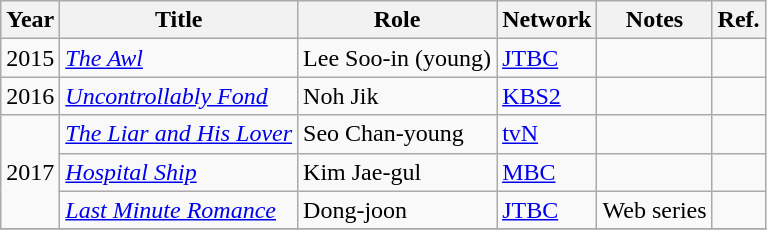<table class="wikitable">
<tr>
<th>Year</th>
<th>Title</th>
<th>Role</th>
<th>Network</th>
<th>Notes</th>
<th>Ref.</th>
</tr>
<tr>
<td>2015</td>
<td><em><a href='#'>The Awl</a></em></td>
<td>Lee Soo-in (young)</td>
<td><a href='#'>JTBC</a></td>
<td></td>
<td></td>
</tr>
<tr>
<td>2016</td>
<td><em><a href='#'>Uncontrollably Fond</a></em></td>
<td>Noh Jik</td>
<td><a href='#'>KBS2</a></td>
<td></td>
<td></td>
</tr>
<tr>
<td rowspan="3">2017</td>
<td><em><a href='#'>The Liar and His Lover</a></em></td>
<td>Seo Chan-young</td>
<td><a href='#'>tvN</a></td>
<td></td>
<td></td>
</tr>
<tr>
<td><em><a href='#'>Hospital Ship</a></em></td>
<td>Kim Jae-gul</td>
<td><a href='#'>MBC</a></td>
<td></td>
<td></td>
</tr>
<tr>
<td><em><a href='#'>Last Minute Romance</a></em></td>
<td>Dong-joon</td>
<td><a href='#'>JTBC</a></td>
<td>Web series</td>
<td></td>
</tr>
<tr>
</tr>
</table>
